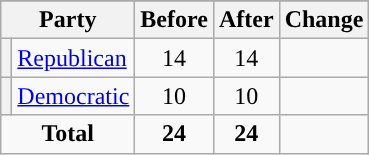<table class="wikitable" style="text-align:center;">
<tr>
</tr>
<tr>
<th colspan=2>Party</th>
<th>Before</th>
<th>After</th>
<th>Change</th>
</tr>
<tr>
<th style="background-color:"></th>
<td style="text-align:left;"><a href='#'>Republican</a></td>
<td>14</td>
<td>14</td>
<td></td>
</tr>
<tr>
<th style="background-color:"></th>
<td style="text-align:left;"><a href='#'>Democratic</a></td>
<td>10</td>
<td>10</td>
<td></td>
</tr>
<tr>
<td colspan=2><strong>Total</strong></td>
<td><strong>24</strong></td>
<td><strong>24</strong></td>
<td></td>
</tr>
</table>
